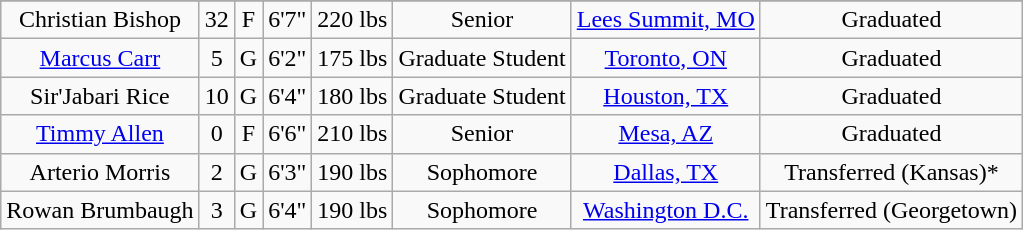<table class="wikitable sortable sortable" style="text-align: center">
<tr align=center>
</tr>
<tr>
<td>Christian Bishop</td>
<td>32</td>
<td>F</td>
<td>6'7"</td>
<td>220 lbs</td>
<td>Senior</td>
<td><a href='#'>Lees Summit, MO</a></td>
<td>Graduated</td>
</tr>
<tr>
<td><a href='#'>Marcus Carr</a></td>
<td>5</td>
<td>G</td>
<td>6'2"</td>
<td>175 lbs</td>
<td>Graduate Student</td>
<td><a href='#'>Toronto, ON</a></td>
<td>Graduated</td>
</tr>
<tr>
<td>Sir'Jabari Rice</td>
<td>10</td>
<td>G</td>
<td>6'4"</td>
<td>180 lbs</td>
<td>Graduate Student</td>
<td><a href='#'>Houston, TX</a></td>
<td>Graduated</td>
</tr>
<tr>
<td><a href='#'>Timmy Allen</a></td>
<td>0</td>
<td>F</td>
<td>6'6"</td>
<td>210 lbs</td>
<td>Senior</td>
<td><a href='#'>Mesa, AZ</a></td>
<td>Graduated</td>
</tr>
<tr>
<td>Arterio Morris</td>
<td>2</td>
<td>G</td>
<td>6'3"</td>
<td>190 lbs</td>
<td>Sophomore</td>
<td><a href='#'>Dallas, TX</a></td>
<td>Transferred (Kansas)*</td>
</tr>
<tr>
<td>Rowan Brumbaugh</td>
<td>3</td>
<td>G</td>
<td>6'4"</td>
<td>190 lbs</td>
<td>Sophomore</td>
<td><a href='#'>Washington D.C.</a></td>
<td>Transferred (Georgetown)</td>
</tr>
</table>
